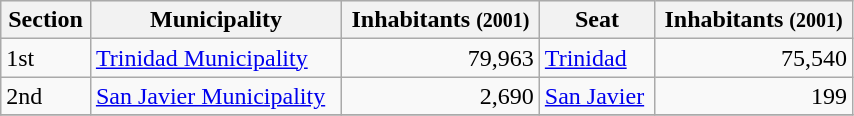<table class="wikitable" border="1" style="width:45%;" border="1">
<tr bgcolor=#EFEFEF>
<th><strong>Section</strong></th>
<th><strong>Municipality</strong></th>
<th><strong>Inhabitants</strong>  <small> (2001) </small></th>
<th><strong>Seat</strong></th>
<th><strong>Inhabitants</strong>  <small> (2001) </small></th>
</tr>
<tr>
<td>1st</td>
<td><a href='#'>Trinidad Municipality</a></td>
<td align="right">79,963</td>
<td><a href='#'>Trinidad</a></td>
<td align="right">75,540</td>
</tr>
<tr>
<td>2nd</td>
<td><a href='#'>San Javier Municipality</a></td>
<td align="right">2,690</td>
<td><a href='#'>San Javier</a></td>
<td align="right">199</td>
</tr>
<tr>
</tr>
</table>
